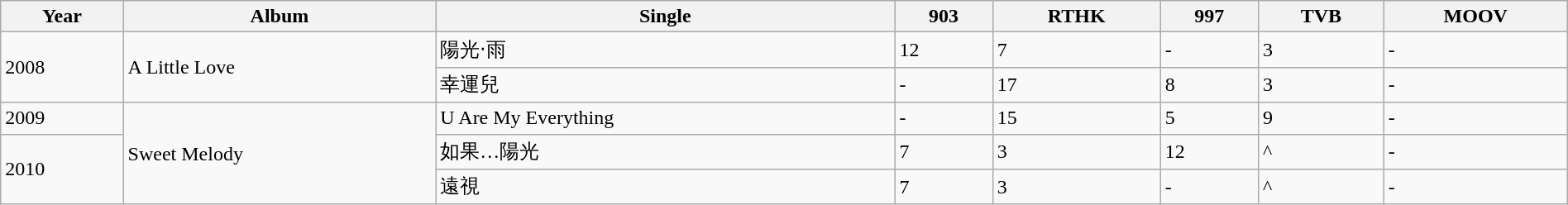<table class="wikitable" style="width: 100%;">
<tr>
<th>Year</th>
<th>Album</th>
<th>Single</th>
<th>903</th>
<th>RTHK</th>
<th>997</th>
<th>TVB</th>
<th>MOOV</th>
</tr>
<tr>
<td rowspan="2">2008</td>
<td rowspan="2">A Little Love</td>
<td>陽光‧雨</td>
<td>12</td>
<td>7</td>
<td>-</td>
<td>3</td>
<td>-</td>
</tr>
<tr>
<td>幸運兒</td>
<td>-</td>
<td>17</td>
<td>8</td>
<td>3</td>
<td>-</td>
</tr>
<tr>
<td>2009</td>
<td rowspan="3">Sweet Melody</td>
<td>U Are My Everything</td>
<td>-</td>
<td>15</td>
<td>5</td>
<td>9</td>
<td>-</td>
</tr>
<tr>
<td rowspan="2">2010</td>
<td>如果…陽光</td>
<td>7</td>
<td>3</td>
<td>12</td>
<td>^</td>
<td>-</td>
</tr>
<tr>
<td>遠視</td>
<td>7</td>
<td>3</td>
<td>-</td>
<td>^</td>
<td>-</td>
</tr>
</table>
